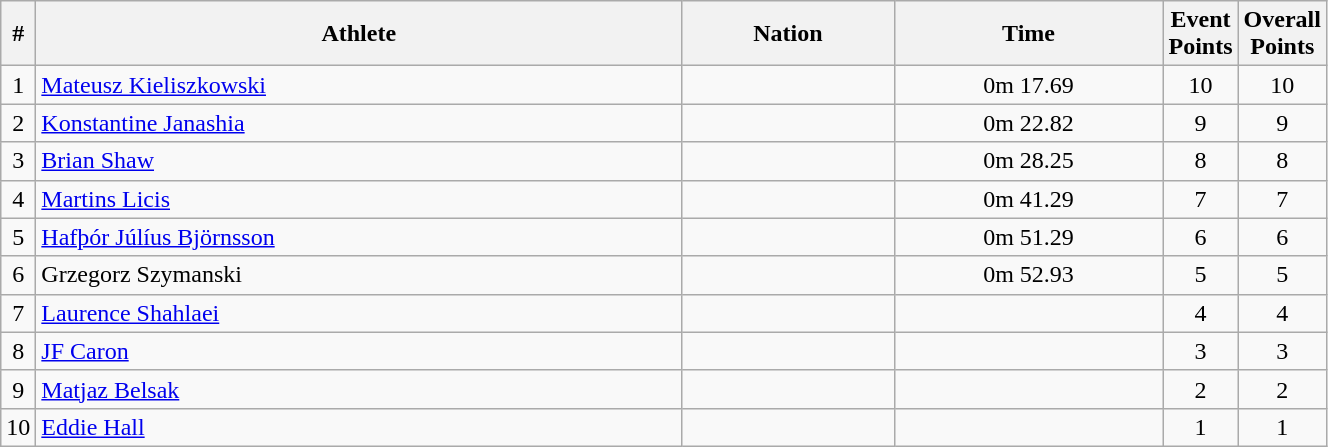<table class="wikitable sortable" style="text-align:center;width: 70%;">
<tr>
<th scope="col" style="width: 10px;">#</th>
<th scope="col">Athlete</th>
<th scope="col">Nation</th>
<th scope="col">Time</th>
<th scope="col" style="width: 10px;">Event Points</th>
<th scope="col" style="width: 10px;">Overall Points</th>
</tr>
<tr>
<td>1</td>
<td align=left><a href='#'>Mateusz Kieliszkowski</a></td>
<td align=left></td>
<td>0m 17.69</td>
<td>10</td>
<td>10</td>
</tr>
<tr>
<td>2</td>
<td align=left><a href='#'>Konstantine Janashia</a></td>
<td align=left></td>
<td>0m 22.82</td>
<td>9</td>
<td>9</td>
</tr>
<tr>
<td>3</td>
<td align=left><a href='#'>Brian Shaw</a></td>
<td align=left></td>
<td>0m 28.25</td>
<td>8</td>
<td>8</td>
</tr>
<tr>
<td>4</td>
<td align=left><a href='#'>Martins Licis</a></td>
<td align=left></td>
<td>0m 41.29</td>
<td>7</td>
<td>7</td>
</tr>
<tr>
<td>5</td>
<td align=left><a href='#'>Hafþór Júlíus Björnsson</a></td>
<td align=left></td>
<td>0m 51.29</td>
<td>6</td>
<td>6</td>
</tr>
<tr>
<td>6</td>
<td align=left>Grzegorz Szymanski</td>
<td align=left></td>
<td>0m 52.93</td>
<td>5</td>
<td>5</td>
</tr>
<tr>
<td>7</td>
<td align=left><a href='#'>Laurence Shahlaei</a></td>
<td align=left></td>
<td></td>
<td>4</td>
<td>4</td>
</tr>
<tr>
<td>8</td>
<td align=left><a href='#'>JF Caron</a></td>
<td align=left></td>
<td></td>
<td>3</td>
<td>3</td>
</tr>
<tr>
<td>9</td>
<td align=left><a href='#'>Matjaz Belsak</a></td>
<td align=left></td>
<td></td>
<td>2</td>
<td>2</td>
</tr>
<tr>
<td>10</td>
<td align=left><a href='#'>Eddie Hall</a></td>
<td align=left></td>
<td></td>
<td>1</td>
<td>1</td>
</tr>
</table>
